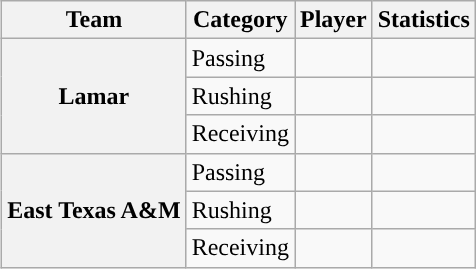<table class="wikitable" style="float:right">
<tr>
<th>Team</th>
<th>Category</th>
<th>Player</th>
<th>Statistics</th>
</tr>
<tr>
<th rowspan=3>Lamar</th>
<td>Passing</td>
<td></td>
<td></td>
</tr>
<tr>
<td>Rushing</td>
<td></td>
<td></td>
</tr>
<tr>
<td>Receiving</td>
<td></td>
<td></td>
</tr>
<tr>
<th rowspan=3>East Texas A&M</th>
<td>Passing</td>
<td></td>
<td></td>
</tr>
<tr>
<td>Rushing</td>
<td></td>
<td></td>
</tr>
<tr>
<td>Receiving</td>
<td></td>
<td></td>
</tr>
</table>
